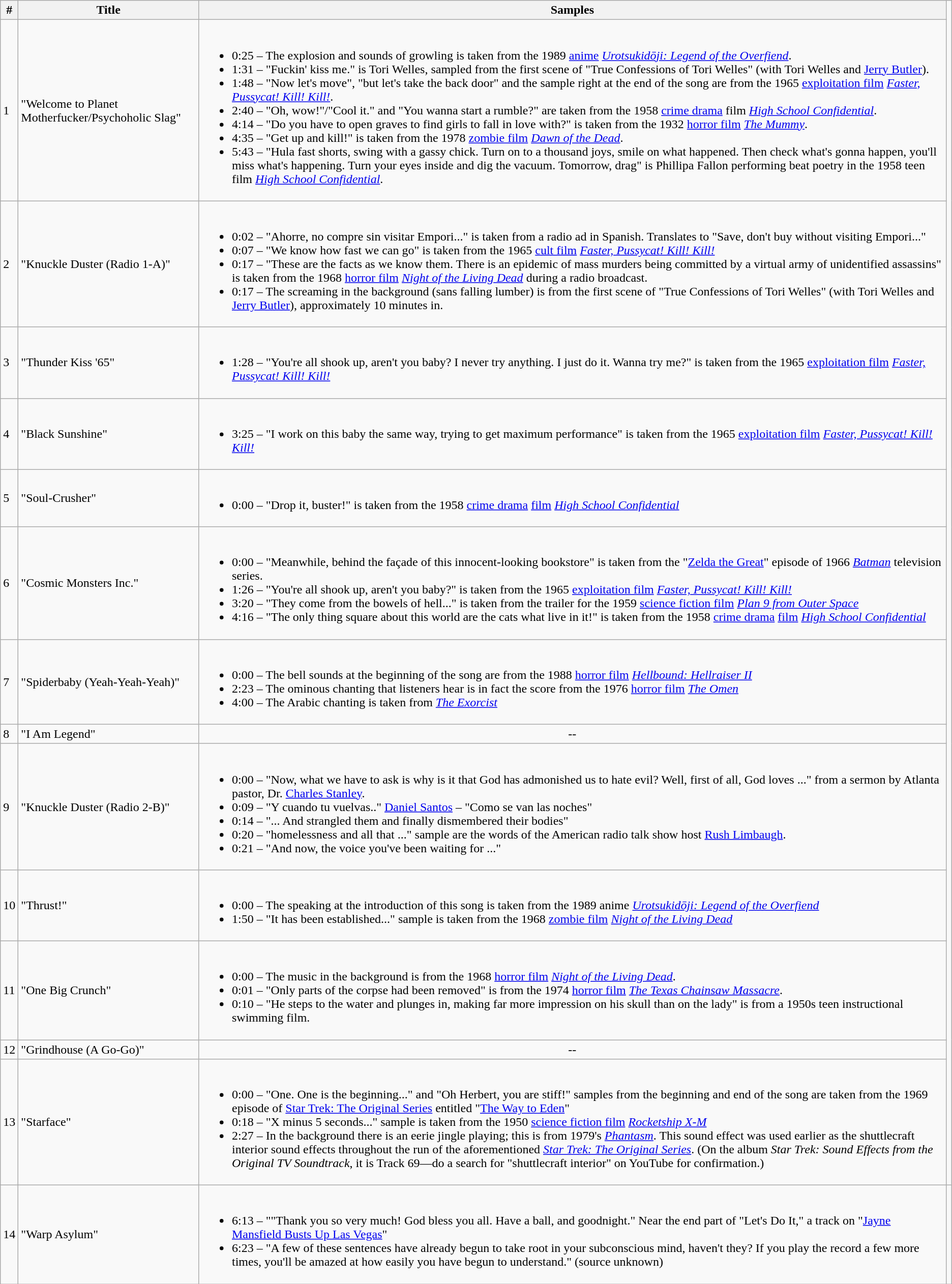<table class="wikitable">
<tr>
<th>#</th>
<th>Title</th>
<th>Samples</th>
</tr>
<tr>
<td>1</td>
<td>"Welcome to Planet Motherfucker/Psychoholic Slag"</td>
<td><br><ul><li>0:25 – The explosion and sounds of growling is taken from the 1989 <a href='#'>anime</a> <em><a href='#'>Urotsukidōji: Legend of the Overfiend</a></em>.</li><li>1:31 – "Fuckin' kiss me." is Tori Welles, sampled from the first scene of "True Confessions of Tori Welles" (with Tori Welles and <a href='#'>Jerry Butler</a>).</li><li>1:48 – "Now let's move", "but let's take the back door" and the sample right at the end of the song are from the 1965 <a href='#'>exploitation film</a> <em><a href='#'>Faster, Pussycat! Kill! Kill!</a></em>.</li><li>2:40 – "Oh, wow!"/"Cool it." and "You wanna start a rumble?" are taken from the 1958 <a href='#'>crime drama</a> film <em><a href='#'>High School Confidential</a></em>.</li><li>4:14 – "Do you have to open graves to find girls to fall in love with?" is taken from the 1932 <a href='#'>horror film</a> <em><a href='#'>The Mummy</a></em>.</li><li>4:35 – "Get up and kill!" is taken from the 1978 <a href='#'>zombie film</a> <em><a href='#'>Dawn of the Dead</a></em>.</li><li>5:43 – "Hula fast shorts, swing with a gassy chick. Turn on to a thousand joys, smile on what happened. Then check what's gonna happen, you'll miss what's happening. Turn your eyes inside and dig the vacuum. Tomorrow, drag" is Phillipa Fallon performing beat poetry in the 1958 teen film <em><a href='#'>High School Confidential</a></em>.</li></ul></td>
</tr>
<tr>
<td>2</td>
<td>"Knuckle Duster (Radio 1-A)"</td>
<td><br><ul><li>0:02 – "Ahorre, no compre sin visitar Empori..." is taken from a radio ad in Spanish. Translates to "Save, don't buy without visiting Empori..."</li><li>0:07 – "We know how fast we can go" is taken from the 1965 <a href='#'>cult film</a> <em><a href='#'>Faster, Pussycat! Kill! Kill!</a></em></li><li>0:17 – "These are the facts as we know them. There is an epidemic of mass murders being committed by a virtual army of unidentified assassins" is taken from the 1968 <a href='#'>horror film</a> <em><a href='#'>Night of the Living Dead</a></em> during a radio broadcast.</li><li>0:17 – The screaming in the background (sans falling lumber) is from the first scene of "True Confessions of Tori Welles" (with Tori Welles and <a href='#'>Jerry Butler</a>), approximately 10 minutes in.</li></ul></td>
</tr>
<tr>
<td>3</td>
<td>"Thunder Kiss '65"</td>
<td><br><ul><li>1:28 – "You're all shook up, aren't you baby? I never try anything. I just do it. Wanna try me?" is taken from the 1965 <a href='#'>exploitation film</a> <em><a href='#'>Faster, Pussycat! Kill! Kill!</a></em></li></ul></td>
</tr>
<tr>
<td>4</td>
<td>"Black Sunshine"</td>
<td><br><ul><li>3:25 – "I work on this baby the same way, trying to get maximum performance" is taken from the 1965 <a href='#'>exploitation film</a> <em><a href='#'>Faster, Pussycat! Kill! Kill!</a></em></li></ul></td>
</tr>
<tr>
<td>5</td>
<td>"Soul-Crusher"</td>
<td><br><ul><li>0:00 – "Drop it, buster!" is taken from the 1958 <a href='#'>crime drama</a> <a href='#'>film</a> <em><a href='#'>High School Confidential</a></em></li></ul></td>
</tr>
<tr>
<td>6</td>
<td>"Cosmic Monsters Inc."</td>
<td><br><ul><li>0:00 – "Meanwhile, behind the façade of this innocent-looking bookstore" is taken from the "<a href='#'>Zelda the Great</a>" episode of 1966 <em><a href='#'>Batman</a></em> television series.</li><li>1:26 – "You're all shook up, aren't you baby?" is taken from the 1965 <a href='#'>exploitation film</a> <em><a href='#'>Faster, Pussycat! Kill! Kill!</a></em></li><li>3:20 – "They come from the bowels of hell..." is taken from the trailer for the 1959 <a href='#'>science fiction film</a> <em><a href='#'>Plan 9 from Outer Space</a></em></li><li>4:16 – "The only thing square about this world are the cats what live in it!" is taken from the 1958 <a href='#'>crime drama</a> <a href='#'>film</a> <em><a href='#'>High School Confidential</a></em></li></ul></td>
</tr>
<tr>
<td>7</td>
<td>"Spiderbaby (Yeah-Yeah-Yeah)"</td>
<td><br><ul><li>0:00 – The bell sounds at the beginning of the song are from the 1988 <a href='#'>horror film</a> <em><a href='#'>Hellbound: Hellraiser II</a></em></li><li>2:23 – The ominous chanting that listeners hear is in fact the score from the 1976 <a href='#'>horror film</a> <em><a href='#'>The Omen</a></em></li><li>4:00 – The Arabic chanting is taken from <em><a href='#'>The Exorcist</a></em></li></ul></td>
</tr>
<tr>
<td>8</td>
<td>"I Am Legend"</td>
<td align="center">--</td>
</tr>
<tr>
<td>9</td>
<td>"Knuckle Duster (Radio 2-B)"</td>
<td><br><ul><li>0:00 – "Now, what we have to ask is why is it that God has admonished us to hate evil? Well, first of all, God loves ..." from a sermon by Atlanta pastor, Dr. <a href='#'>Charles Stanley</a>.</li><li>0:09 – "Y cuando tu vuelvas.."  <a href='#'>Daniel Santos</a> – "Como se van las noches"</li><li>0:14 – "... And strangled them and finally dismembered their bodies"</li><li>0:20 – "homelessness and all that ..." sample are the words of the American radio talk show host <a href='#'>Rush Limbaugh</a>.</li><li>0:21 – "And now, the voice you've been waiting for ..."</li></ul></td>
</tr>
<tr>
<td>10</td>
<td>"Thrust!"</td>
<td><br><ul><li>0:00 – The speaking at the introduction of this song is taken from the 1989 anime <em><a href='#'>Urotsukidōji: Legend of the Overfiend</a></em></li><li>1:50 – "It has been established..." sample is taken from the 1968 <a href='#'>zombie film</a> <em><a href='#'>Night of the Living Dead</a></em></li></ul></td>
</tr>
<tr>
<td>11</td>
<td>"One Big Crunch"</td>
<td><br><ul><li>0:00 – The music in the background is from the 1968 <a href='#'>horror film</a> <em><a href='#'>Night of the Living Dead</a></em>.</li><li>0:01 – "Only parts of the corpse had been removed" is from the 1974 <a href='#'>horror film</a> <em><a href='#'>The Texas Chainsaw Massacre</a></em>.</li><li>0:10 – "He steps to the water and plunges in, making far more impression on his skull than on the lady" is from a 1950s teen instructional swimming film.</li></ul></td>
</tr>
<tr>
<td>12</td>
<td>"Grindhouse (A Go-Go)"</td>
<td align="center">--</td>
</tr>
<tr>
<td>13</td>
<td>"Starface"</td>
<td><br><ul><li>0:00 – "One. One is the beginning..." and "Oh Herbert, you are stiff!" samples from the beginning and end of the song are taken from the 1969 episode of <a href='#'>Star Trek: The Original Series</a> entitled "<a href='#'>The Way to Eden</a>"</li><li>0:18 – "X minus 5 seconds..." sample is taken from the 1950 <a href='#'>science fiction film</a> <em><a href='#'>Rocketship X-M</a></em></li><li>2:27 – In the background there is an eerie jingle playing; this is from 1979's <em><a href='#'>Phantasm</a></em>. This sound effect was used earlier as the shuttlecraft interior sound effects throughout the run of the aforementioned <em><a href='#'>Star Trek: The Original Series</a></em>. (On the album <em>Star Trek: Sound Effects from the Original TV Soundtrack</em>, it is Track 69—do a search for "shuttlecraft interior" on YouTube for confirmation.)</li></ul></td>
</tr>
<tr>
<td>14</td>
<td>"Warp Asylum"</td>
<td><br><ul><li>6:13 – ""Thank you so very much! God bless you all. Have a ball, and goodnight." Near the end part of "Let's Do It," a track on "<a href='#'>Jayne Mansfield Busts Up Las Vegas</a>"</li><li>6:23 – "A few of these sentences have already begun to take root in your subconscious mind, haven't they? If you play the record a few more times, you'll be amazed at how easily you have begun to understand." (source unknown)</li></ul></td>
<td></td>
</tr>
</table>
